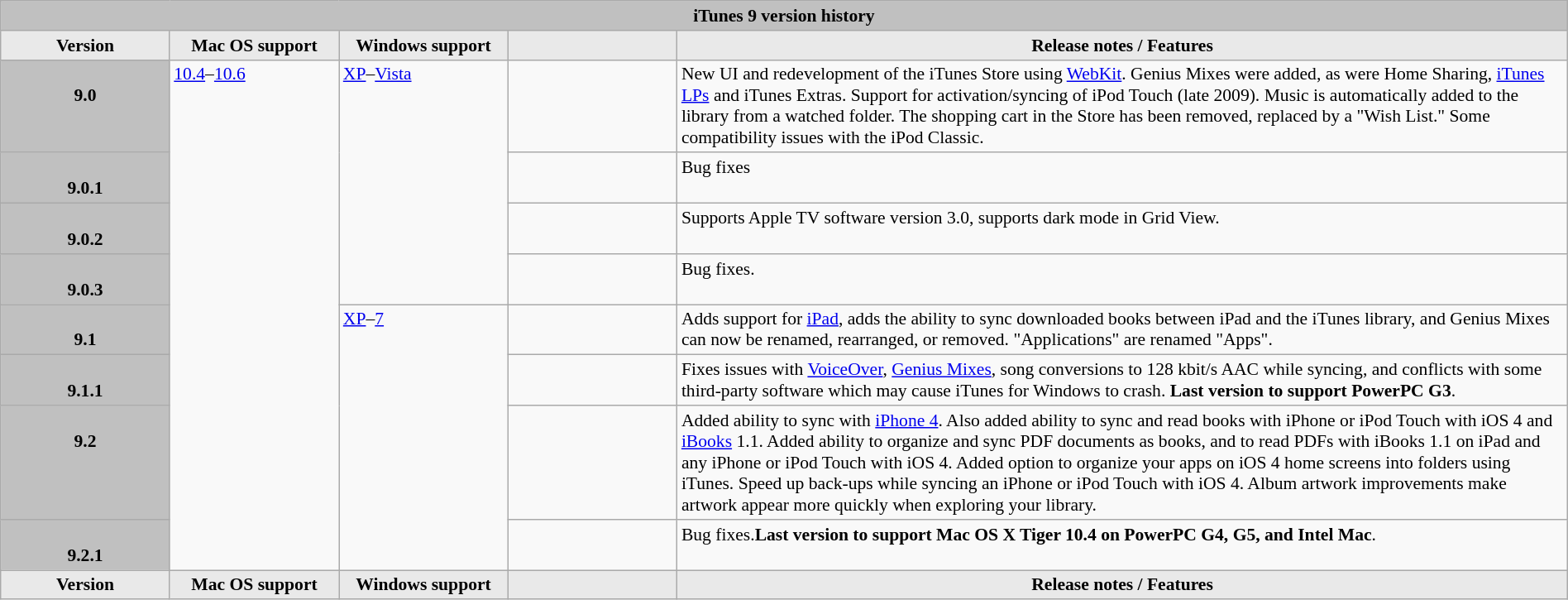<table class="wikitable collapsible uncollapsed" style="width:100%; font-size:90%;">
<tr>
<th style="background:silver; text-align:center;" colspan="5">iTunes 9 version history</th>
</tr>
<tr>
<th style="background:#e9e9e9; width:8em; text-align:center;">Version</th>
<th style="background:#e9e9e9; width:8em; text-align:center;">Mac OS support</th>
<th style="background:#e9e9e9; width:8em; text-align:center;">Windows support</th>
<th style="background:#e9e9e9; width:8em; text-align:center;"></th>
<th style="background:#e9e9e9; text-align:center;">Release notes / Features</th>
</tr>
<tr valign="top">
<th style="background:silver; white-space:nowrap;"><br>9.0</th>
<td rowspan=8><a href='#'>10.4</a>–<a href='#'>10.6</a></td>
<td rowspan=4><a href='#'>XP</a>–<a href='#'>Vista</a></td>
<td></td>
<td>New UI and redevelopment of the iTunes Store using <a href='#'>WebKit</a>. Genius Mixes were added, as were Home Sharing, <a href='#'>iTunes LPs</a> and iTunes Extras. Support for activation/syncing of iPod Touch (late 2009). Music is automatically added to the library from a watched folder. The shopping cart in the Store has been removed, replaced by a "Wish List." Some compatibility issues with the iPod Classic.</td>
</tr>
<tr valign="top">
<th style="background:silver; white-space:nowrap;"><br>9.0.1</th>
<td></td>
<td>Bug fixes</td>
</tr>
<tr valign="top">
<th style="background:silver; white-space:nowrap;"><br>9.0.2</th>
<td></td>
<td>Supports Apple TV software version 3.0, supports dark mode in Grid View.</td>
</tr>
<tr valign="top">
<th style="background:silver; white-space:nowrap;"><br>9.0.3</th>
<td></td>
<td>Bug fixes.</td>
</tr>
<tr valign="top">
<th style="background:silver; white-space:nowrap;"><br>9.1</th>
<td rowspan=4><a href='#'>XP</a>–<a href='#'>7</a></td>
<td></td>
<td>Adds support for <a href='#'>iPad</a>, adds the ability to sync downloaded books between iPad and the iTunes library, and Genius Mixes can now be renamed, rearranged, or removed. "Applications" are renamed "Apps".</td>
</tr>
<tr valign="top">
<th style="background:silver; white-space:nowrap;"><br>9.1.1</th>
<td></td>
<td>Fixes issues with <a href='#'>VoiceOver</a>, <a href='#'>Genius Mixes</a>, song conversions to 128 kbit/s AAC while syncing, and conflicts with some third-party software which may cause iTunes for Windows to crash. <strong>Last version to support PowerPC G3</strong>.</td>
</tr>
<tr valign="top">
<th style="background:silver; white-space:nowrap;"><br>9.2</th>
<td></td>
<td>Added ability to sync with <a href='#'>iPhone 4</a>. Also added ability to sync and read books with iPhone or iPod Touch with iOS 4 and <a href='#'>iBooks</a> 1.1. Added ability to organize and sync PDF documents as books, and to read PDFs with iBooks 1.1 on iPad and any iPhone or iPod Touch with iOS 4. Added option to organize your apps on iOS 4 home screens into folders using iTunes. Speed up back-ups while syncing an iPhone or iPod Touch with iOS 4. Album artwork improvements make artwork appear more quickly when exploring your library.</td>
</tr>
<tr valign="top">
<th style="background:silver; white-space:nowrap;"><br>9.2.1</th>
<td></td>
<td>Bug fixes.<strong>Last version to support Mac OS X Tiger 10.4 on PowerPC G4, G5, and Intel Mac</strong>.</td>
</tr>
<tr class="sortbottom">
<th style="background:#e9e9e9; width:9em; text-align:center;">Version</th>
<th style="background:#e9e9e9; width:9em; text-align:center;">Mac OS support</th>
<th style="background:#e9e9e9; width:9em; text-align:center;">Windows support</th>
<th style="background:#e9e9e9; width:9em; text-align:center;"></th>
<th style="background:#e9e9e9; text-align:center;">Release notes / Features</th>
</tr>
</table>
